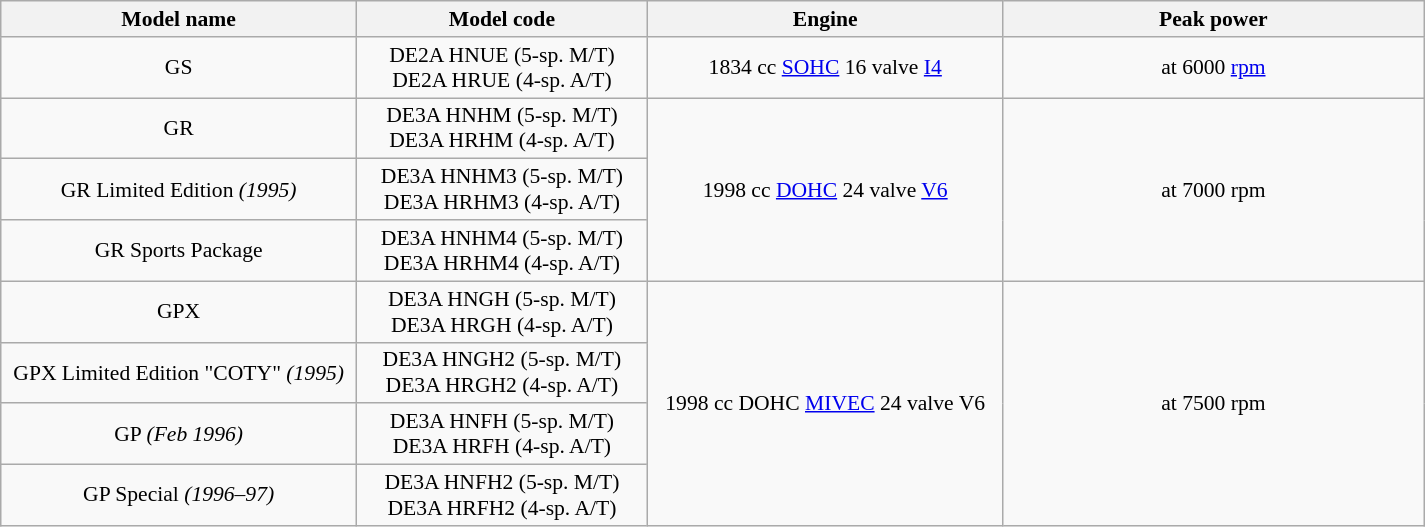<table class="wikitable" style="font-size:90%; text-align:center">
<tr>
<th style="width:16em">Model name</th>
<th style="width:13em">Model code</th>
<th style="width:16em">Engine</th>
<th style="width:19em">Peak power</th>
</tr>
<tr>
<td>GS</td>
<td>DE2A HNUE (5-sp. M/T)<br>DE2A HRUE (4-sp. A/T)</td>
<td>1834 cc <a href='#'>SOHC</a> 16 valve <a href='#'>I4</a></td>
<td> at 6000 <a href='#'>rpm</a></td>
</tr>
<tr>
<td>GR</td>
<td>DE3A HNHM (5-sp. M/T)<br>DE3A HRHM (4-sp. A/T)</td>
<td rowspan="3">1998 cc <a href='#'>DOHC</a> 24 valve <a href='#'>V6</a></td>
<td rowspan="3"> at 7000 rpm</td>
</tr>
<tr>
<td>GR Limited Edition <em>(1995)</em></td>
<td>DE3A HNHM3 (5-sp. M/T)<br>DE3A HRHM3 (4-sp. A/T)</td>
</tr>
<tr>
<td>GR Sports Package</td>
<td>DE3A HNHM4 (5-sp. M/T)<br>DE3A HRHM4 (4-sp. A/T)</td>
</tr>
<tr>
<td>GPX</td>
<td>DE3A HNGH (5-sp. M/T)<br>DE3A HRGH (4-sp. A/T)</td>
<td rowspan="4">1998 cc DOHC <a href='#'>MIVEC</a> 24 valve V6</td>
<td rowspan="4"> at 7500 rpm</td>
</tr>
<tr>
<td>GPX Limited Edition "COTY" <em>(1995)</em></td>
<td>DE3A HNGH2 (5-sp. M/T)<br>DE3A HRGH2 (4-sp. A/T)</td>
</tr>
<tr>
<td>GP <em>(Feb 1996)</em></td>
<td>DE3A HNFH (5-sp. M/T)<br>DE3A HRFH (4-sp. A/T)</td>
</tr>
<tr>
<td>GP Special <em>(1996–97)</em></td>
<td>DE3A HNFH2 (5-sp. M/T)<br>DE3A HRFH2 (4-sp. A/T)</td>
</tr>
</table>
